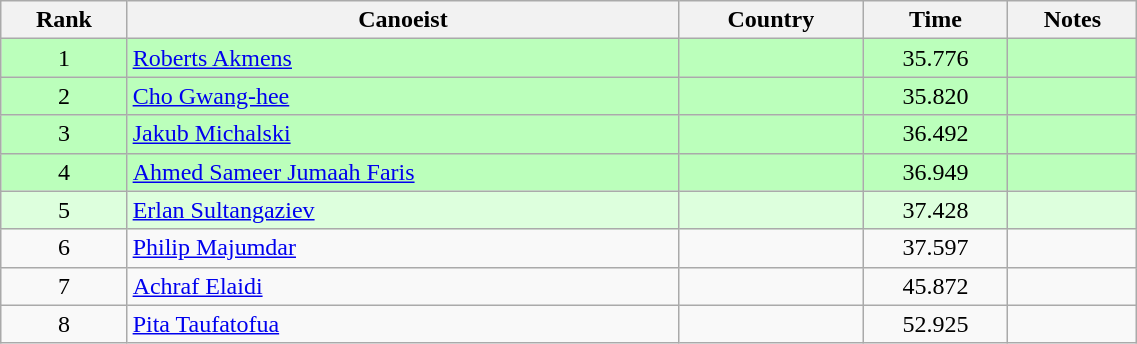<table class="wikitable" style="text-align:center;width: 60%">
<tr>
<th>Rank</th>
<th>Canoeist</th>
<th>Country</th>
<th>Time</th>
<th>Notes</th>
</tr>
<tr bgcolor=bbffbb>
<td>1</td>
<td align="left"><a href='#'>Roberts Akmens</a></td>
<td align="left"></td>
<td>35.776</td>
<td></td>
</tr>
<tr bgcolor=bbffbb>
<td>2</td>
<td align="left"><a href='#'>Cho Gwang-hee</a></td>
<td align="left"></td>
<td>35.820</td>
<td></td>
</tr>
<tr bgcolor=bbffbb>
<td>3</td>
<td align="left"><a href='#'>Jakub Michalski</a></td>
<td align="left"></td>
<td>36.492</td>
<td></td>
</tr>
<tr bgcolor=bbffbb>
<td>4</td>
<td align="left"><a href='#'>Ahmed Sameer Jumaah Faris</a></td>
<td align="left"></td>
<td>36.949</td>
<td></td>
</tr>
<tr bgcolor=ddffdd>
<td>5</td>
<td align="left"><a href='#'>Erlan Sultangaziev</a></td>
<td align="left"></td>
<td>37.428</td>
<td></td>
</tr>
<tr>
<td>6</td>
<td align="left"><a href='#'>Philip Majumdar</a></td>
<td align="left"></td>
<td>37.597</td>
<td></td>
</tr>
<tr>
<td>7</td>
<td align="left"><a href='#'>Achraf Elaidi</a></td>
<td align="left"></td>
<td>45.872</td>
<td></td>
</tr>
<tr>
<td>8</td>
<td align="left"><a href='#'>Pita Taufatofua</a></td>
<td align="left"></td>
<td>52.925</td>
<td></td>
</tr>
</table>
